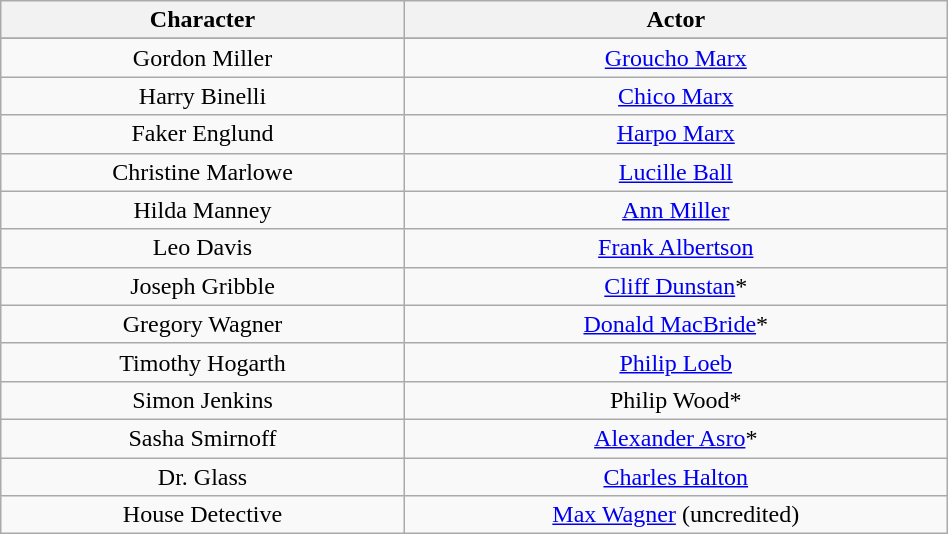<table class="wikitable" width="50%" style="text-align: center">
<tr>
<th colwidth="50%">Character</th>
<th colwidth="50%">Actor</th>
</tr>
<tr>
</tr>
<tr>
<td>Gordon Miller</td>
<td><a href='#'>Groucho Marx</a></td>
</tr>
<tr>
<td>Harry Binelli</td>
<td><a href='#'>Chico Marx</a></td>
</tr>
<tr>
<td>Faker Englund</td>
<td><a href='#'>Harpo Marx</a></td>
</tr>
<tr>
<td>Christine Marlowe</td>
<td><a href='#'>Lucille Ball</a></td>
</tr>
<tr>
<td>Hilda Manney</td>
<td><a href='#'>Ann Miller</a></td>
</tr>
<tr>
<td>Leo Davis</td>
<td><a href='#'>Frank Albertson</a></td>
</tr>
<tr>
<td>Joseph Gribble</td>
<td><a href='#'>Cliff Dunstan</a>*</td>
</tr>
<tr>
<td>Gregory Wagner</td>
<td><a href='#'>Donald MacBride</a>*</td>
</tr>
<tr>
<td>Timothy Hogarth</td>
<td><a href='#'>Philip Loeb</a></td>
</tr>
<tr>
<td>Simon Jenkins</td>
<td>Philip Wood*</td>
</tr>
<tr>
<td>Sasha Smirnoff</td>
<td><a href='#'>Alexander Asro</a>*</td>
</tr>
<tr>
<td>Dr. Glass</td>
<td><a href='#'>Charles Halton</a></td>
</tr>
<tr>
<td>House Detective</td>
<td><a href='#'>Max Wagner</a> (uncredited)</td>
</tr>
</table>
